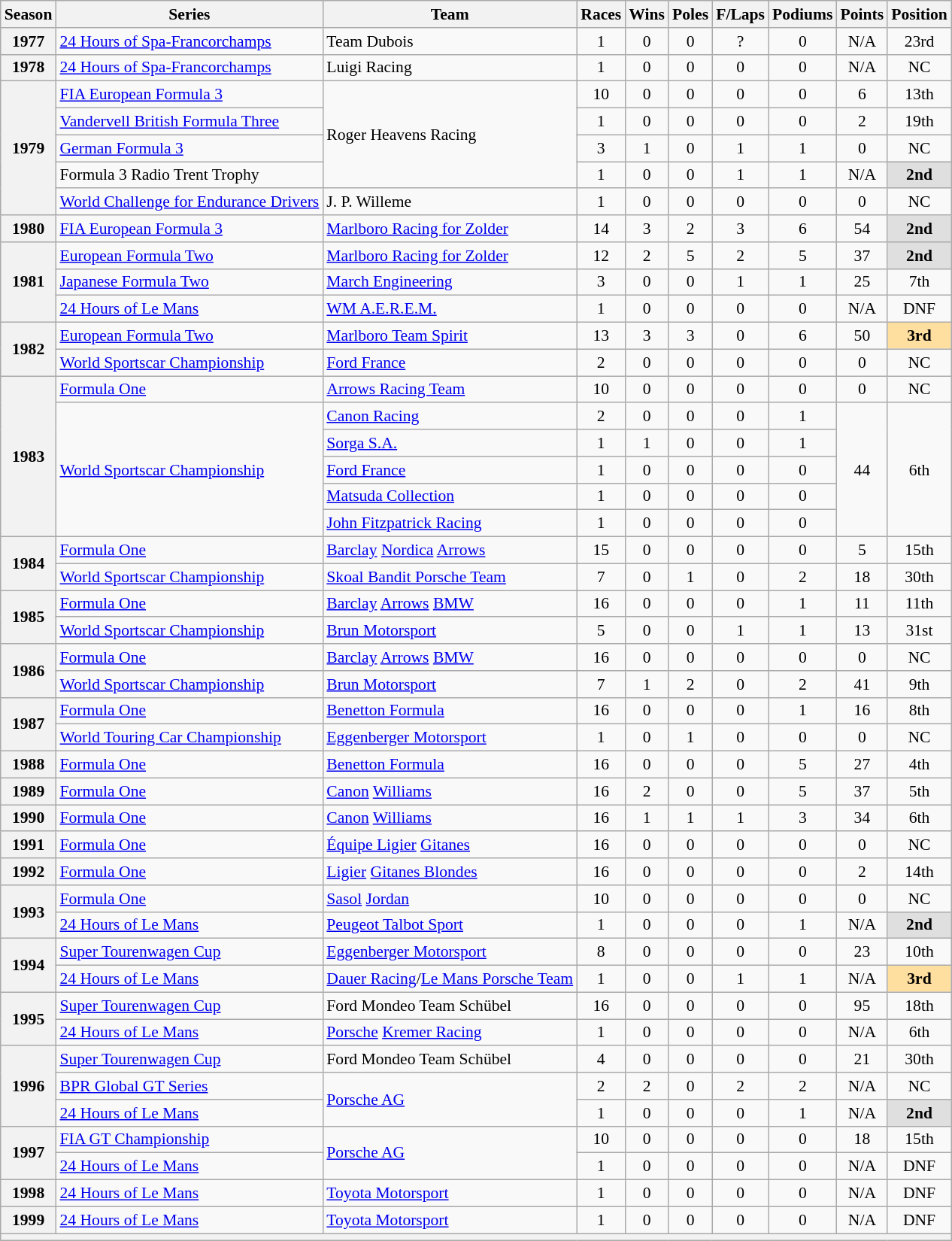<table class="wikitable" style="font-size: 90%; text-align:center">
<tr>
<th>Season</th>
<th>Series</th>
<th>Team</th>
<th>Races</th>
<th>Wins</th>
<th>Poles</th>
<th>F/Laps</th>
<th>Podiums</th>
<th>Points</th>
<th>Position</th>
</tr>
<tr>
<th>1977</th>
<td align=left><a href='#'>24 Hours of Spa-Francorchamps</a></td>
<td align=left>Team Dubois</td>
<td>1</td>
<td>0</td>
<td>0</td>
<td>?</td>
<td>0</td>
<td>N/A</td>
<td>23rd</td>
</tr>
<tr>
<th>1978</th>
<td align=left><a href='#'>24 Hours of Spa-Francorchamps</a></td>
<td align=left>Luigi Racing</td>
<td>1</td>
<td>0</td>
<td>0</td>
<td>0</td>
<td>0</td>
<td>N/A</td>
<td>NC</td>
</tr>
<tr>
<th rowspan=5>1979</th>
<td align=left><a href='#'>FIA European Formula 3</a></td>
<td rowspan="4" align=left>Roger Heavens Racing</td>
<td>10</td>
<td>0</td>
<td>0</td>
<td>0</td>
<td>0</td>
<td>6</td>
<td>13th</td>
</tr>
<tr>
<td align=left><a href='#'>Vandervell British Formula Three</a></td>
<td>1</td>
<td>0</td>
<td>0</td>
<td>0</td>
<td>0</td>
<td>2</td>
<td>19th</td>
</tr>
<tr>
<td align=left><a href='#'>German Formula 3</a></td>
<td>3</td>
<td>1</td>
<td>0</td>
<td>1</td>
<td>1</td>
<td>0</td>
<td>NC</td>
</tr>
<tr>
<td align=left>Formula 3 Radio Trent Trophy</td>
<td>1</td>
<td>0</td>
<td>0</td>
<td>1</td>
<td>1</td>
<td>N/A</td>
<td style="background:#DFDFDF"><strong>2nd</strong></td>
</tr>
<tr>
<td align=left nowrap><a href='#'>World Challenge for Endurance Drivers</a></td>
<td align=left>J. P. Willeme</td>
<td>1</td>
<td>0</td>
<td>0</td>
<td>0</td>
<td>0</td>
<td>0</td>
<td>NC</td>
</tr>
<tr>
<th>1980</th>
<td align=left><a href='#'>FIA European Formula 3</a></td>
<td align=left><a href='#'>Marlboro Racing for Zolder</a></td>
<td>14</td>
<td>3</td>
<td>2</td>
<td>3</td>
<td>6</td>
<td>54</td>
<td style="background:#DFDFDF"><strong>2nd</strong></td>
</tr>
<tr>
<th rowspan=3>1981</th>
<td align=left><a href='#'>European Formula Two</a></td>
<td align=left><a href='#'>Marlboro Racing for Zolder</a></td>
<td>12</td>
<td>2</td>
<td>5</td>
<td>2</td>
<td>5</td>
<td>37</td>
<td style="background:#DFDFDF"><strong>2nd</strong></td>
</tr>
<tr>
<td align=left><a href='#'>Japanese Formula Two</a></td>
<td align=left><a href='#'>March Engineering</a></td>
<td>3</td>
<td>0</td>
<td>0</td>
<td>1</td>
<td>1</td>
<td>25</td>
<td>7th</td>
</tr>
<tr>
<td align=left><a href='#'>24 Hours of Le Mans</a></td>
<td align=left><a href='#'>WM A.E.R.E.M.</a></td>
<td>1</td>
<td>0</td>
<td>0</td>
<td>0</td>
<td>0</td>
<td>N/A</td>
<td>DNF</td>
</tr>
<tr>
<th rowspan=2>1982</th>
<td align=left><a href='#'>European Formula Two</a></td>
<td align=left><a href='#'>Marlboro Team Spirit</a></td>
<td>13</td>
<td>3</td>
<td>3</td>
<td>0</td>
<td>6</td>
<td>50</td>
<td style="background:#FFDF9F"><strong>3rd</strong></td>
</tr>
<tr>
<td align=left><a href='#'>World Sportscar Championship</a></td>
<td align=left><a href='#'>Ford France</a></td>
<td>2</td>
<td>0</td>
<td>0</td>
<td>0</td>
<td>0</td>
<td>0</td>
<td>NC</td>
</tr>
<tr>
<th rowspan=6>1983</th>
<td align=left><a href='#'>Formula One</a></td>
<td align=left><a href='#'>Arrows Racing Team</a></td>
<td>10</td>
<td>0</td>
<td>0</td>
<td>0</td>
<td>0</td>
<td>0</td>
<td>NC</td>
</tr>
<tr>
<td rowspan="5" style="text-align:left"><a href='#'>World Sportscar Championship</a></td>
<td align=left><a href='#'>Canon Racing</a></td>
<td>2</td>
<td>0</td>
<td>0</td>
<td>0</td>
<td>1</td>
<td rowspan=5>44</td>
<td rowspan=5>6th</td>
</tr>
<tr>
<td align=left><a href='#'>Sorga S.A.</a></td>
<td>1</td>
<td>1</td>
<td>0</td>
<td>0</td>
<td>1</td>
</tr>
<tr>
<td align=left><a href='#'>Ford France</a></td>
<td>1</td>
<td>0</td>
<td>0</td>
<td>0</td>
<td>0</td>
</tr>
<tr>
<td align=left><a href='#'>Matsuda Collection</a></td>
<td>1</td>
<td>0</td>
<td>0</td>
<td>0</td>
<td>0</td>
</tr>
<tr>
<td align=left><a href='#'>John Fitzpatrick Racing</a></td>
<td>1</td>
<td>0</td>
<td>0</td>
<td>0</td>
<td>0</td>
</tr>
<tr>
<th rowspan=2>1984</th>
<td align=left><a href='#'>Formula One</a></td>
<td align=left><a href='#'>Barclay</a> <a href='#'>Nordica</a> <a href='#'>Arrows</a></td>
<td>15</td>
<td>0</td>
<td>0</td>
<td>0</td>
<td>0</td>
<td>5</td>
<td>15th</td>
</tr>
<tr>
<td align=left><a href='#'>World Sportscar Championship</a></td>
<td align=left><a href='#'>Skoal Bandit Porsche Team</a></td>
<td>7</td>
<td>0</td>
<td>1</td>
<td>0</td>
<td>2</td>
<td>18</td>
<td>30th</td>
</tr>
<tr>
<th rowspan=2>1985</th>
<td align=left><a href='#'>Formula One</a></td>
<td align=left><a href='#'>Barclay</a> <a href='#'>Arrows</a> <a href='#'>BMW</a></td>
<td>16</td>
<td>0</td>
<td>0</td>
<td>0</td>
<td>1</td>
<td>11</td>
<td>11th</td>
</tr>
<tr>
<td align=left><a href='#'>World Sportscar Championship</a></td>
<td align=left><a href='#'>Brun Motorsport</a></td>
<td>5</td>
<td>0</td>
<td>0</td>
<td>1</td>
<td>1</td>
<td>13</td>
<td>31st</td>
</tr>
<tr>
<th rowspan=2>1986</th>
<td align=left><a href='#'>Formula One</a></td>
<td align=left><a href='#'>Barclay</a> <a href='#'>Arrows</a> <a href='#'>BMW</a></td>
<td>16</td>
<td>0</td>
<td>0</td>
<td>0</td>
<td>0</td>
<td>0</td>
<td>NC</td>
</tr>
<tr>
<td align=left><a href='#'>World Sportscar Championship</a></td>
<td align=left><a href='#'>Brun Motorsport</a></td>
<td>7</td>
<td>1</td>
<td>2</td>
<td>0</td>
<td>2</td>
<td>41</td>
<td>9th</td>
</tr>
<tr>
<th rowspan=2>1987</th>
<td align=left><a href='#'>Formula One</a></td>
<td align=left><a href='#'>Benetton Formula</a></td>
<td>16</td>
<td>0</td>
<td>0</td>
<td>0</td>
<td>1</td>
<td>16</td>
<td>8th</td>
</tr>
<tr>
<td align=left><a href='#'>World Touring Car Championship</a></td>
<td align=left><a href='#'>Eggenberger Motorsport</a></td>
<td>1</td>
<td>0</td>
<td>1</td>
<td>0</td>
<td>0</td>
<td>0</td>
<td>NC</td>
</tr>
<tr>
<th>1988</th>
<td align=left><a href='#'>Formula One</a></td>
<td align=left><a href='#'>Benetton Formula</a></td>
<td>16</td>
<td>0</td>
<td>0</td>
<td>0</td>
<td>5</td>
<td>27</td>
<td>4th</td>
</tr>
<tr>
<th>1989</th>
<td align=left><a href='#'>Formula One</a></td>
<td align=left><a href='#'>Canon</a> <a href='#'>Williams</a></td>
<td>16</td>
<td>2</td>
<td>0</td>
<td>0</td>
<td>5</td>
<td>37</td>
<td>5th</td>
</tr>
<tr>
<th>1990</th>
<td align=left><a href='#'>Formula One</a></td>
<td align=left><a href='#'>Canon</a> <a href='#'>Williams</a></td>
<td>16</td>
<td>1</td>
<td>1</td>
<td>1</td>
<td>3</td>
<td>34</td>
<td>6th</td>
</tr>
<tr>
<th>1991</th>
<td align=left><a href='#'>Formula One</a></td>
<td align=left><a href='#'>Équipe Ligier</a> <a href='#'>Gitanes</a></td>
<td>16</td>
<td>0</td>
<td>0</td>
<td>0</td>
<td>0</td>
<td>0</td>
<td>NC</td>
</tr>
<tr>
<th>1992</th>
<td align=left><a href='#'>Formula One</a></td>
<td align=left><a href='#'>Ligier</a> <a href='#'>Gitanes Blondes</a></td>
<td>16</td>
<td>0</td>
<td>0</td>
<td>0</td>
<td>0</td>
<td>2</td>
<td>14th</td>
</tr>
<tr>
<th rowspan=2>1993</th>
<td align=left><a href='#'>Formula One</a></td>
<td align=left><a href='#'>Sasol</a> <a href='#'>Jordan</a></td>
<td>10</td>
<td>0</td>
<td>0</td>
<td>0</td>
<td>0</td>
<td>0</td>
<td>NC</td>
</tr>
<tr>
<td align=left><a href='#'>24 Hours of Le Mans</a></td>
<td align=left><a href='#'>Peugeot Talbot Sport</a></td>
<td>1</td>
<td>0</td>
<td>0</td>
<td>0</td>
<td>1</td>
<td>N/A</td>
<td style="background:#DFDFDF"><strong>2nd</strong></td>
</tr>
<tr>
<th rowspan=2>1994</th>
<td align=left><a href='#'>Super Tourenwagen Cup</a></td>
<td align=left><a href='#'>Eggenberger Motorsport</a></td>
<td>8</td>
<td>0</td>
<td>0</td>
<td>0</td>
<td>0</td>
<td>23</td>
<td>10th</td>
</tr>
<tr>
<td align=left><a href='#'>24 Hours of Le Mans</a></td>
<td align=left nowrap><a href='#'>Dauer Racing</a>/<a href='#'>Le Mans Porsche Team</a></td>
<td>1</td>
<td>0</td>
<td>0</td>
<td>1</td>
<td>1</td>
<td>N/A</td>
<td style="background:#FFDF9F"><strong>3rd</strong></td>
</tr>
<tr>
<th rowspan=2>1995</th>
<td align=left><a href='#'>Super Tourenwagen Cup</a></td>
<td align=left>Ford Mondeo Team Schübel</td>
<td>16</td>
<td>0</td>
<td>0</td>
<td>0</td>
<td>0</td>
<td>95</td>
<td>18th</td>
</tr>
<tr>
<td align=left><a href='#'>24 Hours of Le Mans</a></td>
<td align=left><a href='#'>Porsche</a> <a href='#'>Kremer Racing</a></td>
<td>1</td>
<td>0</td>
<td>0</td>
<td>0</td>
<td>0</td>
<td>N/A</td>
<td>6th</td>
</tr>
<tr>
<th rowspan=3>1996</th>
<td align=left><a href='#'>Super Tourenwagen Cup</a></td>
<td align=left>Ford Mondeo Team Schübel</td>
<td>4</td>
<td>0</td>
<td>0</td>
<td>0</td>
<td>0</td>
<td>21</td>
<td>30th</td>
</tr>
<tr>
<td align=left><a href='#'>BPR Global GT Series</a></td>
<td rowspan="2" style="text-align:left"><a href='#'>Porsche AG</a></td>
<td>2</td>
<td>2</td>
<td>0</td>
<td>2</td>
<td>2</td>
<td>N/A</td>
<td>NC</td>
</tr>
<tr>
<td align=left><a href='#'>24 Hours of Le Mans</a></td>
<td>1</td>
<td>0</td>
<td>0</td>
<td>0</td>
<td>1</td>
<td>N/A</td>
<td style="background:#DFDFDF"><strong>2nd</strong></td>
</tr>
<tr>
<th rowspan=2>1997</th>
<td align=left><a href='#'>FIA GT Championship</a></td>
<td rowspan="2" style="text-align:left"><a href='#'>Porsche AG</a></td>
<td>10</td>
<td>0</td>
<td>0</td>
<td>0</td>
<td>0</td>
<td>18</td>
<td>15th</td>
</tr>
<tr>
<td align=left><a href='#'>24 Hours of Le Mans</a></td>
<td>1</td>
<td>0</td>
<td>0</td>
<td>0</td>
<td>0</td>
<td>N/A</td>
<td>DNF</td>
</tr>
<tr>
<th>1998</th>
<td align=left><a href='#'>24 Hours of Le Mans</a></td>
<td align=left><a href='#'>Toyota Motorsport</a></td>
<td>1</td>
<td>0</td>
<td>0</td>
<td>0</td>
<td>0</td>
<td>N/A</td>
<td>DNF</td>
</tr>
<tr>
<th>1999</th>
<td align=left><a href='#'>24 Hours of Le Mans</a></td>
<td align=left><a href='#'>Toyota Motorsport</a></td>
<td>1</td>
<td>0</td>
<td>0</td>
<td>0</td>
<td>0</td>
<td>N/A</td>
<td>DNF</td>
</tr>
<tr>
<th colspan="10"></th>
</tr>
</table>
